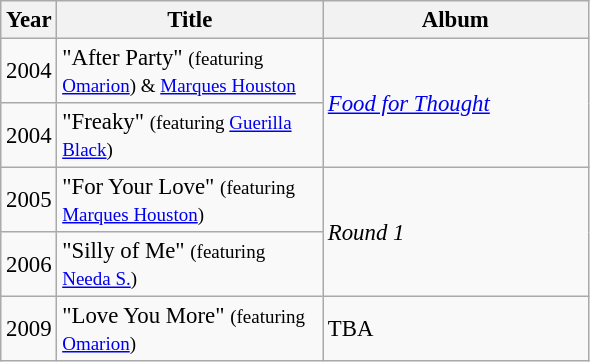<table class="wikitable" style="font-size: 95%;">
<tr>
<th>Year</th>
<th width="170">Title</th>
<th width="170">Album</th>
</tr>
<tr>
<td>2004</td>
<td>"After Party" <small>(featuring <a href='#'>Omarion</a>) & <a href='#'>Marques Houston</a></small></td>
<td rowspan="2"><em><a href='#'>Food for Thought</a></em></td>
</tr>
<tr>
<td>2004</td>
<td>"Freaky" <small>(featuring <a href='#'>Guerilla Black</a>)</small></td>
</tr>
<tr>
<td>2005</td>
<td>"For Your Love" <small>(featuring <a href='#'>Marques Houston</a>)</small></td>
<td rowspan="2"><em>Round 1</em></td>
</tr>
<tr>
<td>2006</td>
<td>"Silly of Me" <small>(featuring <a href='#'>Needa S.</a>)</small></td>
</tr>
<tr>
<td>2009</td>
<td>"Love You More" <small>(featuring <a href='#'>Omarion</a>)</small></td>
<td>TBA</td>
</tr>
</table>
